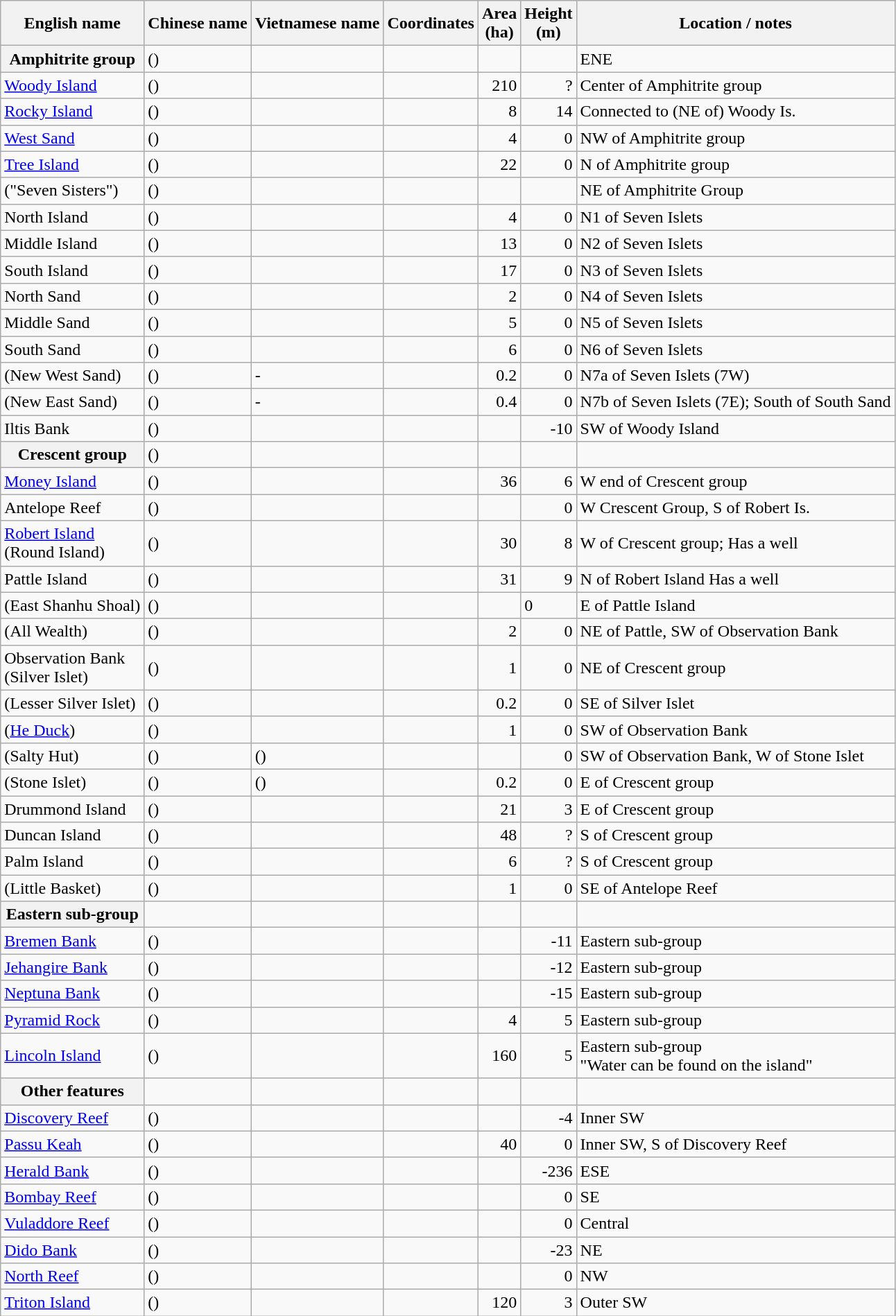<table class="wikitable sortable">
<tr>
<th>English name</th>
<th>Chinese name</th>
<th>Vietnamese name</th>
<th>Coordinates</th>
<th>Area<br>(ha)</th>
<th>Height<br>(m)</th>
<th>Location / notes</th>
</tr>
<tr>
<th scope="row">Amphitrite group</th>
<td> ()</td>
<td></td>
<td></td>
<td></td>
<td></td>
<td>ENE </td>
</tr>
<tr>
<td><a href='#'>Woody Island</a></td>
<td> ()</td>
<td></td>
<td></td>
<td align=right>210</td>
<td align=right>?</td>
<td>Center of Amphitrite group </td>
</tr>
<tr>
<td><a href='#'>Rocky Island</a></td>
<td> ()</td>
<td></td>
<td></td>
<td align=right>8</td>
<td align=right>14</td>
<td>Connected to (NE of) Woody Is.</td>
</tr>
<tr>
<td><a href='#'>West Sand</a></td>
<td> ()</td>
<td></td>
<td></td>
<td align=right>4</td>
<td align=right>0</td>
<td>NW of Amphitrite group</td>
</tr>
<tr>
<td><a href='#'>Tree Island</a></td>
<td> ()</td>
<td></td>
<td></td>
<td align=right>22</td>
<td align=right>0</td>
<td>N of Amphitrite group </td>
</tr>
<tr>
<td>("Seven Sisters")</td>
<td> ()</td>
<td></td>
<td></td>
<td></td>
<td></td>
<td>NE of Amphitrite Group</td>
</tr>
<tr>
<td>North Island</td>
<td> ()</td>
<td></td>
<td></td>
<td align=right>4</td>
<td align=right>0</td>
<td>N1 of Seven Islets </td>
</tr>
<tr>
<td>Middle Island</td>
<td> ()</td>
<td></td>
<td></td>
<td align=right>13</td>
<td align=right>0</td>
<td>N2 of Seven Islets</td>
</tr>
<tr>
<td>South Island</td>
<td> ()</td>
<td></td>
<td></td>
<td align=right>17</td>
<td align=right>0</td>
<td>N3 of Seven Islets</td>
</tr>
<tr>
<td>North Sand</td>
<td> ()</td>
<td></td>
<td></td>
<td align=right>2</td>
<td align=right>0</td>
<td>N4 of Seven Islets</td>
</tr>
<tr>
<td>Middle Sand</td>
<td> ()</td>
<td></td>
<td></td>
<td align=right>5</td>
<td align=right>0</td>
<td>N5 of Seven Islets</td>
</tr>
<tr>
<td>South Sand</td>
<td> ()</td>
<td></td>
<td></td>
<td align=right>6</td>
<td align=right>0</td>
<td>N6 of Seven Islets </td>
</tr>
<tr>
<td>(New West Sand)</td>
<td> ()</td>
<td>-</td>
<td></td>
<td align=right>0.2</td>
<td align=right>0</td>
<td>N7a of Seven Islets (7W)</td>
</tr>
<tr>
<td>(New East Sand)</td>
<td> ()</td>
<td>-</td>
<td></td>
<td align=right>0.4</td>
<td align=right>0</td>
<td>N7b of Seven Islets (7E); South of South Sand</td>
</tr>
<tr>
<td>Iltis Bank</td>
<td> ()</td>
<td></td>
<td></td>
<td></td>
<td align=right>-10</td>
<td>SW of Woody Island </td>
</tr>
<tr>
<th scope="row">Crescent group</th>
<td> ()</td>
<td></td>
<td></td>
<td align=right></td>
<td></td>
<td></td>
</tr>
<tr>
<td><a href='#'>Money Island</a></td>
<td> ()</td>
<td></td>
<td></td>
<td align=right>36</td>
<td align=right>6</td>
<td>W end of Crescent group</td>
</tr>
<tr>
<td>Antelope Reef</td>
<td> ()</td>
<td></td>
<td></td>
<td align=right></td>
<td align=right>0</td>
<td>W Crescent Group, S of Robert Is.</td>
</tr>
<tr>
<td><a href='#'>Robert Island</a><br>(Round Island)</td>
<td> ()</td>
<td></td>
<td></td>
<td align=right>30</td>
<td align=right>8</td>
<td>W of Crescent group; Has a well</td>
</tr>
<tr>
<td>Pattle Island</td>
<td> ()</td>
<td></td>
<td></td>
<td align=right>31</td>
<td align=right>9</td>
<td>N of Robert Island  Has a well</td>
</tr>
<tr>
<td>(East Shanhu Shoal)</td>
<td> ()</td>
<td></td>
<td></td>
<td></td>
<td>0</td>
<td>E of Pattle Island</td>
</tr>
<tr>
<td>(All Wealth)</td>
<td> ()</td>
<td></td>
<td></td>
<td align=right>2</td>
<td align=right>0</td>
<td>NE of Pattle, SW of Observation Bank</td>
</tr>
<tr>
<td>Observation Bank<br>(Silver Islet)</td>
<td> ()</td>
<td></td>
<td></td>
<td align=right>1</td>
<td align=right>0</td>
<td>NE of Crescent group</td>
</tr>
<tr>
<td>(Lesser Silver Islet)</td>
<td> ()</td>
<td></td>
<td></td>
<td align=right>0.2</td>
<td align=right>0</td>
<td>SE of Silver Islet</td>
</tr>
<tr>
<td>(<a href='#'>He Duck</a>)</td>
<td> ()</td>
<td></td>
<td></td>
<td align=right>1</td>
<td align=right>0</td>
<td>SW of Observation Bank</td>
</tr>
<tr>
<td>(Salty Hut)</td>
<td> ()</td>
<td>()</td>
<td></td>
<td align=right></td>
<td align=right>0</td>
<td>SW of Observation Bank, W of Stone Islet</td>
</tr>
<tr>
<td>(Stone Islet)</td>
<td> ()</td>
<td>()</td>
<td></td>
<td align=right>0.2</td>
<td align=right>0</td>
<td>E of Crescent group</td>
</tr>
<tr>
<td>Drummond Island</td>
<td> ()</td>
<td></td>
<td></td>
<td align=right>21</td>
<td align=right>3</td>
<td>E of Crescent group</td>
</tr>
<tr>
<td>Duncan Island</td>
<td> ()</td>
<td></td>
<td></td>
<td align=right>48</td>
<td align=right>?</td>
<td>S of Crescent group</td>
</tr>
<tr>
<td>Palm Island</td>
<td> ()</td>
<td></td>
<td></td>
<td align=right>6</td>
<td align=right>?</td>
<td>S of Crescent group</td>
</tr>
<tr>
<td>(Little Basket)</td>
<td> ()</td>
<td></td>
<td></td>
<td align=right>1</td>
<td align=right>0</td>
<td>SE of Antelope Reef</td>
</tr>
<tr>
<th scope="row">Eastern sub-group</th>
<td></td>
<td></td>
<td></td>
<td></td>
<td></td>
<td></td>
</tr>
<tr>
<td><a href='#'>Bremen Bank</a></td>
<td> ()</td>
<td></td>
<td></td>
<td align=right></td>
<td align=right>-11</td>
<td>Eastern sub-group</td>
</tr>
<tr>
<td><a href='#'>Jehangire Bank</a></td>
<td> ()</td>
<td></td>
<td></td>
<td align=right></td>
<td align=right>-12</td>
<td>Eastern sub-group</td>
</tr>
<tr>
<td><a href='#'>Neptuna Bank</a></td>
<td> ()</td>
<td></td>
<td></td>
<td align=right></td>
<td align=right>-15</td>
<td>Eastern sub-group</td>
</tr>
<tr>
<td><a href='#'>Pyramid Rock</a></td>
<td> ()</td>
<td></td>
<td></td>
<td align=right>4</td>
<td align=right>5</td>
<td>Eastern sub-group </td>
</tr>
<tr>
<td><a href='#'>Lincoln Island</a></td>
<td> ()</td>
<td></td>
<td></td>
<td align=right>160</td>
<td align=right>5</td>
<td>Eastern sub-group <br>"Water can be found on the island"</td>
</tr>
<tr>
<th scope="row">Other features</th>
<td></td>
<td></td>
<td></td>
<td></td>
<td></td>
<td></td>
</tr>
<tr>
<td><a href='#'>Discovery Reef</a></td>
<td> ()</td>
<td></td>
<td></td>
<td align=right></td>
<td align=right>-4</td>
<td>Inner SW </td>
</tr>
<tr>
<td><a href='#'>Passu Keah</a></td>
<td> ()</td>
<td></td>
<td></td>
<td align=right>40</td>
<td align=right>0</td>
<td>Inner SW, S of Discovery Reef<br></td>
</tr>
<tr>
<td><a href='#'>Herald Bank</a></td>
<td> ()</td>
<td></td>
<td></td>
<td></td>
<td align=right>-236</td>
<td>ESE</td>
</tr>
<tr>
<td><a href='#'>Bombay Reef</a></td>
<td> ()</td>
<td></td>
<td></td>
<td align=right></td>
<td align=right>0</td>
<td>SE </td>
</tr>
<tr>
<td><a href='#'>Vuladdore Reef</a></td>
<td> ()</td>
<td></td>
<td></td>
<td align=right></td>
<td align=right>0</td>
<td>Central</td>
</tr>
<tr>
<td><a href='#'>Dido Bank</a></td>
<td> ()</td>
<td></td>
<td></td>
<td></td>
<td align=right>-23</td>
<td>NE </td>
</tr>
<tr>
<td><a href='#'>North Reef</a></td>
<td> ()</td>
<td></td>
<td></td>
<td></td>
<td align=right>0</td>
<td>NW </td>
</tr>
<tr>
<td><a href='#'>Triton Island</a></td>
<td> ()</td>
<td></td>
<td></td>
<td align=right>120</td>
<td align=right>3</td>
<td>Outer SW </td>
</tr>
</table>
